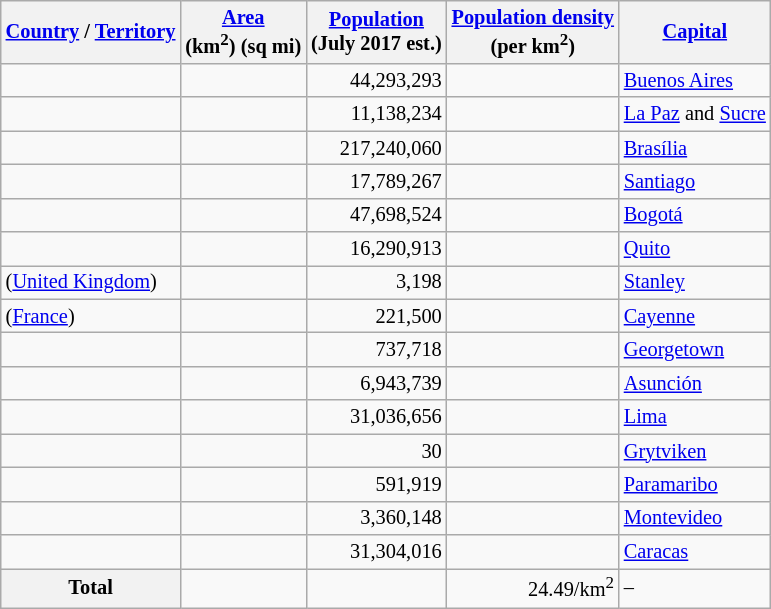<table class="wikitable sortable" style="font-size:85%">
<tr>
<th><a href='#'>Country</a> / <a href='#'>Territory</a></th>
<th><a href='#'>Area</a><br>(km<sup>2</sup>) (sq mi)</th>
<th><a href='#'>Population</a><br>(July 2017 est.)</th>
<th><a href='#'>Population density</a><br>(per km<sup>2</sup>)</th>
<th><a href='#'>Capital</a></th>
</tr>
<tr>
<td style="text-align:left;"></td>
<td style="text-align:right;"></td>
<td style="text-align:right;">44,293,293</td>
<td style="text-align:right;"></td>
<td style="text-align:left;"><a href='#'>Buenos Aires</a></td>
</tr>
<tr>
<td style="text-align:left;"></td>
<td style="text-align:right;"></td>
<td style="text-align:right;">11,138,234</td>
<td style="text-align:right;"></td>
<td style="text-align:left;"><a href='#'>La Paz</a> and <a href='#'>Sucre</a></td>
</tr>
<tr>
<td style="text-align:left;"></td>
<td style="text-align:right;"></td>
<td style="text-align:right;">217,240,060</td>
<td style="text-align:right;"></td>
<td style="text-align:left;"><a href='#'>Brasília</a></td>
</tr>
<tr>
<td style="text-align:left;"></td>
<td style="text-align:right;"></td>
<td style="text-align:right;">17,789,267</td>
<td style="text-align:right;"></td>
<td style="text-align:left;"><a href='#'>Santiago</a></td>
</tr>
<tr>
<td style="text-align:left;"></td>
<td style="text-align:right;"></td>
<td style="text-align:right;">47,698,524</td>
<td style="text-align:right;"></td>
<td style="text-align:left;"><a href='#'>Bogotá</a></td>
</tr>
<tr>
<td style="text-align:left;"></td>
<td style="text-align:right;"></td>
<td style="text-align:right;">16,290,913</td>
<td style="text-align:right;"></td>
<td style="text-align:left;"><a href='#'>Quito</a></td>
</tr>
<tr>
<td style="text-align:left;"> (<a href='#'>United Kingdom</a>)</td>
<td style="text-align:right;"></td>
<td style="text-align:right;">3,198</td>
<td style="text-align:right;"></td>
<td style="text-align:left;"><a href='#'>Stanley</a></td>
</tr>
<tr>
<td style="text-align:left;"> (<a href='#'>France</a>)</td>
<td style="text-align:right;"></td>
<td style="text-align:right;">221,500</td>
<td style="text-align:right;"></td>
<td style="text-align:left;"><a href='#'>Cayenne</a></td>
</tr>
<tr>
<td style="text-align:left;"></td>
<td style="text-align:right;"></td>
<td style="text-align:right;">737,718</td>
<td style="text-align:right;"></td>
<td style="text-align:left;"><a href='#'>Georgetown</a></td>
</tr>
<tr>
<td style="text-align:left;"></td>
<td style="text-align:right;"></td>
<td style="text-align:right;">6,943,739</td>
<td style="text-align:right;"></td>
<td style="text-align:left;"><a href='#'>Asunción</a></td>
</tr>
<tr>
<td style="text-align:left;"></td>
<td style="text-align:right;"></td>
<td style="text-align:right;">31,036,656</td>
<td style="text-align:right;"></td>
<td style="text-align:left;"><a href='#'>Lima</a></td>
</tr>
<tr>
<td style="text-align:left;"></td>
<td style="text-align:right;"></td>
<td style="text-align:right;">30</td>
<td style="text-align:right;"></td>
<td style="text-align:left;"><a href='#'>Grytviken</a></td>
</tr>
<tr>
<td style="text-align:left;"></td>
<td style="text-align:right;"></td>
<td style="text-align:right;">591,919</td>
<td style="text-align:right;"></td>
<td style="text-align:left;"><a href='#'>Paramaribo</a></td>
</tr>
<tr>
<td style="text-align:left;"></td>
<td style="text-align:right;"></td>
<td style="text-align:right;">3,360,148</td>
<td style="text-align:right;"></td>
<td style="text-align:left;"><a href='#'>Montevideo</a></td>
</tr>
<tr>
<td style="text-align:left;"></td>
<td style="text-align:right;"></td>
<td style="text-align:right;">31,304,016</td>
<td style="text-align:right;"></td>
<td style="text-align:left;"><a href='#'>Caracas</a></td>
</tr>
<tr class="sortbottom">
<th>Total</th>
<td style="text-align:right;"></td>
<td style="text-align:right;"></td>
<td style="text-align:right;">24.49/km<sup>2</sup></td>
<td>–</td>
</tr>
</table>
